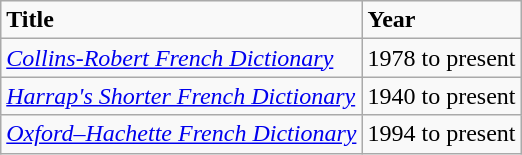<table class="wikitable sortable">
<tr>
<td><strong>Title</strong></td>
<td><strong>Year</strong></td>
</tr>
<tr>
<td><em><a href='#'>Collins-Robert French Dictionary</a></em></td>
<td>1978 to present</td>
</tr>
<tr>
<td><em><a href='#'>Harrap's Shorter French Dictionary</a></em></td>
<td>1940 to present</td>
</tr>
<tr>
<td><em><a href='#'>Oxford–Hachette French Dictionary</a></em></td>
<td>1994 to present</td>
</tr>
</table>
